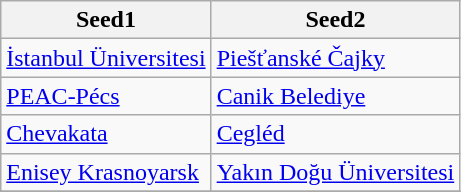<table class="wikitable">
<tr>
<th>Seed1</th>
<th>Seed2</th>
</tr>
<tr>
<td> <a href='#'>İstanbul Üniversitesi</a></td>
<td> <a href='#'>Piešťanské Čajky</a></td>
</tr>
<tr>
<td> <a href='#'>PEAC-Pécs</a></td>
<td> <a href='#'>Canik Belediye</a></td>
</tr>
<tr>
<td> <a href='#'>Chevakata</a></td>
<td> <a href='#'>Cegléd</a></td>
</tr>
<tr>
<td> <a href='#'>Enisey Krasnoyarsk</a></td>
<td> <a href='#'>Yakın Doğu Üniversitesi</a></td>
</tr>
<tr>
</tr>
</table>
